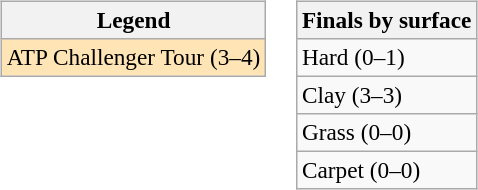<table>
<tr valign=top>
<td><br><table class="wikitable" style=font-size:97%>
<tr>
<th>Legend</th>
</tr>
<tr style="background:moccasin;">
<td>ATP Challenger Tour (3–4)</td>
</tr>
</table>
</td>
<td><br><table class="wikitable" style=font-size:97%>
<tr>
<th>Finals by surface</th>
</tr>
<tr>
<td>Hard (0–1)</td>
</tr>
<tr>
<td>Clay (3–3)</td>
</tr>
<tr>
<td>Grass (0–0)</td>
</tr>
<tr>
<td>Carpet (0–0)</td>
</tr>
</table>
</td>
</tr>
</table>
